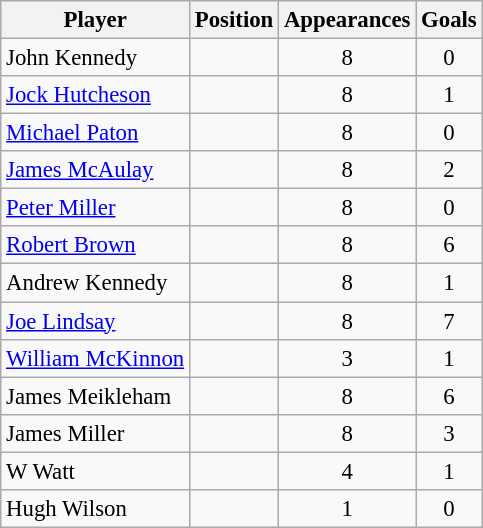<table class="wikitable sortable" style="text-align: center; font-size:95%">
<tr>
<th class="unsortable">Player</th>
<th>Position</th>
<th>Appearances</th>
<th>Goals</th>
</tr>
<tr>
<td align=left> John Kennedy</td>
<td></td>
<td>8</td>
<td>0</td>
</tr>
<tr>
<td align=left> <a href='#'>Jock Hutcheson</a></td>
<td></td>
<td>8</td>
<td>1</td>
</tr>
<tr>
<td align=left> <a href='#'>Michael Paton</a></td>
<td></td>
<td>8</td>
<td>0</td>
</tr>
<tr>
<td align=left> <a href='#'>James McAulay</a></td>
<td></td>
<td>8</td>
<td>2</td>
</tr>
<tr>
<td align=left> <a href='#'>Peter Miller</a></td>
<td></td>
<td>8</td>
<td>0</td>
</tr>
<tr>
<td align=left> <a href='#'>Robert Brown</a></td>
<td></td>
<td>8</td>
<td>6</td>
</tr>
<tr>
<td align=left> Andrew Kennedy</td>
<td></td>
<td>8</td>
<td>1</td>
</tr>
<tr>
<td align=left> <a href='#'>Joe Lindsay</a></td>
<td></td>
<td>8</td>
<td>7</td>
</tr>
<tr>
<td align=left> <a href='#'>William McKinnon</a></td>
<td></td>
<td>3</td>
<td>1</td>
</tr>
<tr>
<td align=left> James Meikleham</td>
<td></td>
<td>8</td>
<td>6</td>
</tr>
<tr>
<td align=left> James Miller</td>
<td></td>
<td>8</td>
<td>3</td>
</tr>
<tr>
<td align=left> W Watt</td>
<td></td>
<td>4</td>
<td>1</td>
</tr>
<tr>
<td align=left> Hugh Wilson</td>
<td></td>
<td>1</td>
<td>0</td>
</tr>
</table>
